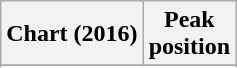<table class="wikitable sortable plainrowheaders" style="text-align:center">
<tr>
<th scope="col">Chart (2016)</th>
<th scope="col">Peak<br> position</th>
</tr>
<tr>
</tr>
<tr>
</tr>
</table>
